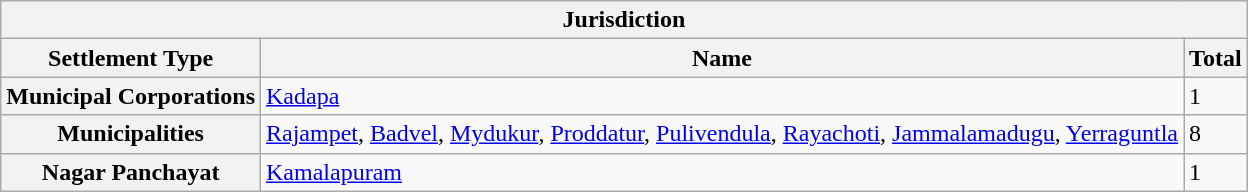<table class="wikitable" style="width:200pt,">
<tr>
<th colspan="3" style="text-align: center,">Jurisdiction</th>
</tr>
<tr>
<th style="text-align: center,">Settlement Type</th>
<th style="text-align: center,">Name</th>
<th style="text-align: center,">Total</th>
</tr>
<tr>
<th>Municipal Corporations</th>
<td><a href='#'>Kadapa</a></td>
<td>1</td>
</tr>
<tr>
<th>Municipalities</th>
<td><a href='#'>Rajampet</a>, <a href='#'>Badvel</a>, <a href='#'>Mydukur</a>, <a href='#'>Proddatur</a>, <a href='#'>Pulivendula</a>, <a href='#'>Rayachoti</a>, <a href='#'>Jammalamadugu</a>, <a href='#'>Yerraguntla</a></td>
<td>8</td>
</tr>
<tr>
<th>Nagar Panchayat</th>
<td><a href='#'>Kamalapuram</a></td>
<td>1</td>
</tr>
</table>
